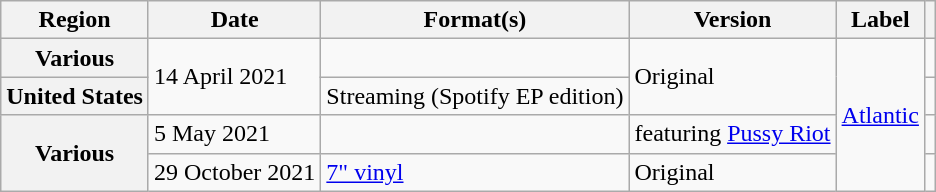<table class="wikitable plainrowheaders">
<tr>
<th scope="col">Region</th>
<th scope="col">Date</th>
<th scope="col">Format(s)</th>
<th scope="col">Version</th>
<th scope="col">Label</th>
<th scope="col"></th>
</tr>
<tr>
<th scope="row">Various</th>
<td rowspan="2">14 April 2021</td>
<td></td>
<td rowspan="2">Original</td>
<td rowspan="4"><a href='#'>Atlantic</a></td>
<td style="text-align:center;"></td>
</tr>
<tr>
<th scope="row">United States</th>
<td>Streaming (Spotify EP edition)</td>
<td style="text-align:center;"></td>
</tr>
<tr>
<th scope="row" rowspan="2">Various</th>
<td>5 May 2021</td>
<td></td>
<td>featuring <a href='#'>Pussy Riot</a></td>
<td style="text-align:center;"></td>
</tr>
<tr>
<td>29 October 2021</td>
<td><a href='#'>7" vinyl</a></td>
<td>Original</td>
<td style="text-align:center;"></td>
</tr>
</table>
